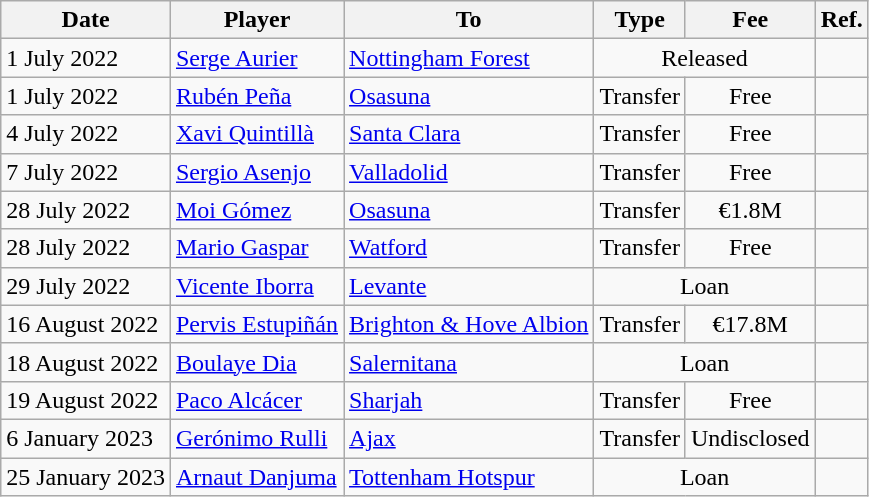<table class="wikitable">
<tr>
<th>Date</th>
<th>Player</th>
<th>To</th>
<th>Type</th>
<th>Fee</th>
<th>Ref.</th>
</tr>
<tr>
<td>1 July 2022</td>
<td> <a href='#'>Serge Aurier</a></td>
<td> <a href='#'>Nottingham Forest</a></td>
<td colspan="2" align=center>Released</td>
<td align=center></td>
</tr>
<tr>
<td>1 July 2022</td>
<td> <a href='#'>Rubén Peña</a></td>
<td><a href='#'>Osasuna</a></td>
<td align=center>Transfer</td>
<td align=center>Free</td>
<td align=center></td>
</tr>
<tr>
<td>4 July 2022</td>
<td> <a href='#'>Xavi Quintillà</a></td>
<td> <a href='#'>Santa Clara</a></td>
<td align=center>Transfer</td>
<td align=center>Free</td>
<td align=center></td>
</tr>
<tr>
<td>7 July 2022</td>
<td> <a href='#'>Sergio Asenjo</a></td>
<td><a href='#'>Valladolid</a></td>
<td align=center>Transfer</td>
<td align=center>Free</td>
<td align=center></td>
</tr>
<tr>
<td>28 July 2022</td>
<td> <a href='#'>Moi Gómez</a></td>
<td><a href='#'>Osasuna</a></td>
<td align=center>Transfer</td>
<td align=center>€1.8M</td>
<td align=center></td>
</tr>
<tr>
<td>28 July 2022</td>
<td> <a href='#'>Mario Gaspar</a></td>
<td> <a href='#'>Watford</a></td>
<td align=center>Transfer</td>
<td align=center>Free</td>
<td align=center></td>
</tr>
<tr>
<td>29 July 2022</td>
<td> <a href='#'>Vicente Iborra</a></td>
<td><a href='#'>Levante</a></td>
<td colspan="2" align=center>Loan</td>
<td align=center></td>
</tr>
<tr>
<td>16 August 2022</td>
<td> <a href='#'>Pervis Estupiñán</a></td>
<td> <a href='#'>Brighton & Hove Albion</a></td>
<td align=center>Transfer</td>
<td align=center>€17.8M</td>
<td align=center></td>
</tr>
<tr>
<td>18 August 2022</td>
<td> <a href='#'>Boulaye Dia</a></td>
<td> <a href='#'>Salernitana</a></td>
<td colspan="2" align=center>Loan</td>
<td align=center></td>
</tr>
<tr>
<td>19 August 2022</td>
<td> <a href='#'>Paco Alcácer</a></td>
<td> <a href='#'>Sharjah</a></td>
<td align=center>Transfer</td>
<td align=center>Free</td>
<td align=center></td>
</tr>
<tr>
<td>6 January 2023</td>
<td> <a href='#'>Gerónimo Rulli</a></td>
<td> <a href='#'>Ajax</a></td>
<td align=center>Transfer</td>
<td align=center>Undisclosed</td>
<td align=center></td>
</tr>
<tr>
<td>25 January 2023</td>
<td> <a href='#'>Arnaut Danjuma</a></td>
<td> <a href='#'>Tottenham Hotspur</a></td>
<td colspan="2" align=center>Loan</td>
<td align=center></td>
</tr>
</table>
